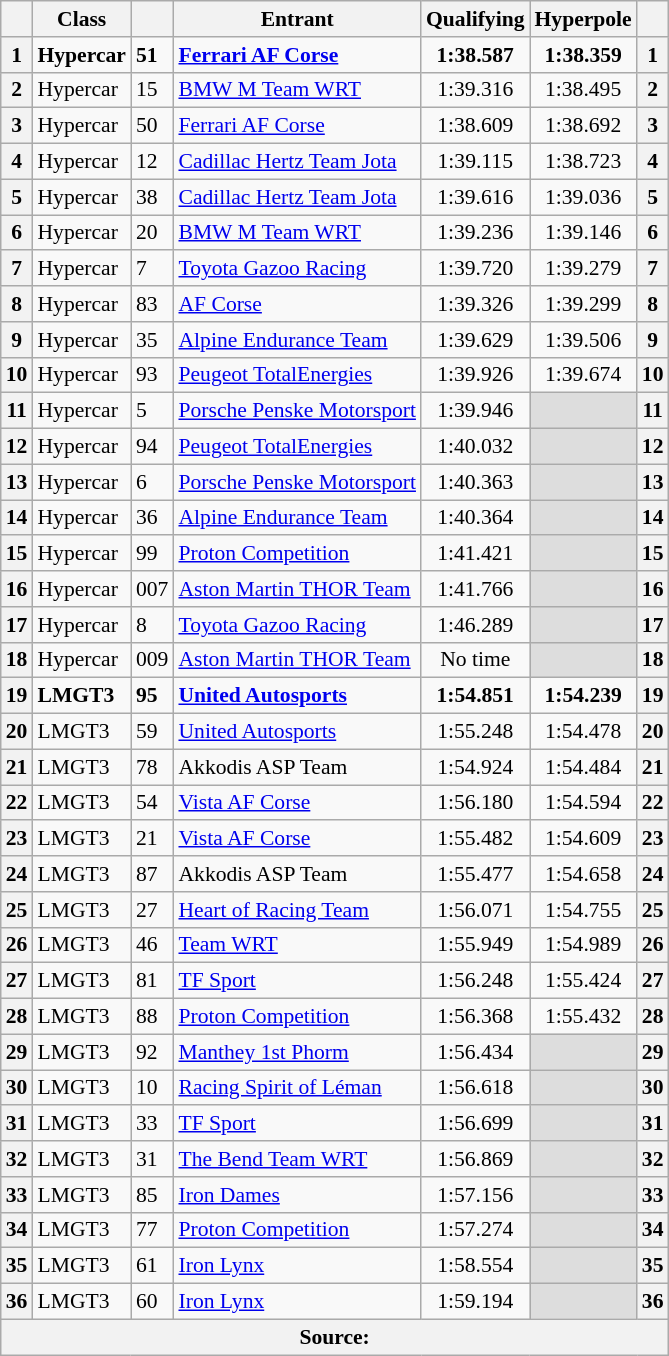<table class="wikitable" style="font-size:90%;">
<tr>
<th></th>
<th>Class</th>
<th></th>
<th>Entrant</th>
<th>Qualifying</th>
<th>Hyperpole</th>
<th></th>
</tr>
<tr style="font-weight:bold">
<th>1</th>
<td>Hypercar</td>
<td>51</td>
<td> <a href='#'>Ferrari AF Corse</a></td>
<td style="text-align:center;">1:38.587</td>
<td style="text-align:center;">1:38.359</td>
<th>1</th>
</tr>
<tr>
<th>2</th>
<td>Hypercar</td>
<td>15</td>
<td> <a href='#'>BMW M Team WRT</a></td>
<td style="text-align:center;">1:39.316</td>
<td style="text-align:center;">1:38.495</td>
<th>2</th>
</tr>
<tr>
<th>3</th>
<td>Hypercar</td>
<td>50</td>
<td> <a href='#'>Ferrari AF Corse</a></td>
<td style="text-align:center;">1:38.609</td>
<td style="text-align:center;">1:38.692</td>
<th>3</th>
</tr>
<tr>
<th>4</th>
<td>Hypercar</td>
<td>12</td>
<td> <a href='#'>Cadillac Hertz Team Jota</a></td>
<td style="text-align:center;">1:39.115</td>
<td style="text-align:center;">1:38.723</td>
<th>4</th>
</tr>
<tr>
<th>5</th>
<td>Hypercar</td>
<td>38</td>
<td> <a href='#'>Cadillac Hertz Team Jota</a></td>
<td style="text-align:center;">1:39.616</td>
<td style="text-align:center;">1:39.036</td>
<th>5</th>
</tr>
<tr>
<th>6</th>
<td>Hypercar</td>
<td>20</td>
<td> <a href='#'>BMW M Team WRT</a></td>
<td style="text-align:center;">1:39.236</td>
<td style="text-align:center;">1:39.146</td>
<th>6</th>
</tr>
<tr>
<th>7</th>
<td>Hypercar</td>
<td>7</td>
<td> <a href='#'>Toyota Gazoo Racing</a></td>
<td style="text-align:center;">1:39.720</td>
<td style="text-align:center;">1:39.279</td>
<th>7</th>
</tr>
<tr>
<th>8</th>
<td>Hypercar</td>
<td>83</td>
<td> <a href='#'>AF Corse</a></td>
<td style="text-align:center;">1:39.326</td>
<td style="text-align:center;">1:39.299</td>
<th>8</th>
</tr>
<tr>
<th>9</th>
<td>Hypercar</td>
<td>35</td>
<td> <a href='#'>Alpine Endurance Team</a></td>
<td style="text-align:center;">1:39.629</td>
<td style="text-align:center;">1:39.506</td>
<th>9</th>
</tr>
<tr>
<th>10</th>
<td>Hypercar</td>
<td>93</td>
<td> <a href='#'>Peugeot TotalEnergies</a></td>
<td style="text-align:center;">1:39.926</td>
<td style="text-align:center;">1:39.674</td>
<th>10</th>
</tr>
<tr>
<th>11</th>
<td>Hypercar</td>
<td>5</td>
<td> <a href='#'>Porsche Penske Motorsport</a></td>
<td style="text-align:center;">1:39.946</td>
<td style="text-align:center; background:#ddd;"></td>
<th>11</th>
</tr>
<tr>
<th>12</th>
<td>Hypercar</td>
<td>94</td>
<td> <a href='#'>Peugeot TotalEnergies</a></td>
<td style="text-align:center;">1:40.032</td>
<td style="text-align:center; background:#ddd;"></td>
<th>12</th>
</tr>
<tr>
<th>13</th>
<td>Hypercar</td>
<td>6</td>
<td> <a href='#'>Porsche Penske Motorsport</a></td>
<td style="text-align:center;">1:40.363</td>
<td style="text-align:center; background:#ddd;"></td>
<th>13</th>
</tr>
<tr>
<th>14</th>
<td>Hypercar</td>
<td>36</td>
<td> <a href='#'>Alpine Endurance Team</a></td>
<td style="text-align:center;">1:40.364</td>
<td style="text-align:center; background:#ddd;"></td>
<th>14</th>
</tr>
<tr>
<th>15</th>
<td>Hypercar</td>
<td>99</td>
<td> <a href='#'>Proton Competition</a></td>
<td style="text-align:center;">1:41.421</td>
<td style="text-align:center; background:#ddd;"></td>
<th>15</th>
</tr>
<tr>
<th>16</th>
<td>Hypercar</td>
<td>007</td>
<td> <a href='#'>Aston Martin THOR Team</a></td>
<td style="text-align:center;">1:41.766</td>
<td style="text-align:center; background:#ddd;"></td>
<th>16</th>
</tr>
<tr>
<th>17</th>
<td>Hypercar</td>
<td>8</td>
<td> <a href='#'>Toyota Gazoo Racing</a></td>
<td style="text-align:center;">1:46.289</td>
<td style="text-align:center; background:#ddd;"></td>
<th>17</th>
</tr>
<tr>
<th>18</th>
<td>Hypercar</td>
<td>009</td>
<td> <a href='#'>Aston Martin THOR Team</a></td>
<td style="text-align:center;">No time</td>
<td style="text-align:center; background:#ddd;"></td>
<th>18</th>
</tr>
<tr style="font-weight:bold">
<th>19</th>
<td>LMGT3</td>
<td>95</td>
<td> <a href='#'>United Autosports</a></td>
<td style="text-align:center;">1:54.851</td>
<td style="text-align:center;">1:54.239</td>
<th>19</th>
</tr>
<tr>
<th>20</th>
<td>LMGT3</td>
<td>59</td>
<td> <a href='#'>United Autosports</a></td>
<td style="text-align:center;">1:55.248</td>
<td style="text-align:center;">1:54.478</td>
<th>20</th>
</tr>
<tr>
<th>21</th>
<td>LMGT3</td>
<td>78</td>
<td> Akkodis ASP Team</td>
<td style="text-align:center;">1:54.924</td>
<td style="text-align:center;">1:54.484</td>
<th>21</th>
</tr>
<tr>
<th>22</th>
<td>LMGT3</td>
<td>54</td>
<td> <a href='#'>Vista AF Corse</a></td>
<td style="text-align:center;">1:56.180</td>
<td style="text-align:center;">1:54.594</td>
<th>22</th>
</tr>
<tr>
<th>23</th>
<td>LMGT3</td>
<td>21</td>
<td> <a href='#'>Vista AF Corse</a></td>
<td style="text-align:center;">1:55.482</td>
<td style="text-align:center;">1:54.609</td>
<th>23</th>
</tr>
<tr>
<th>24</th>
<td>LMGT3</td>
<td>87</td>
<td> Akkodis ASP Team</td>
<td style="text-align:center;">1:55.477</td>
<td style="text-align:center;">1:54.658</td>
<th>24</th>
</tr>
<tr>
<th>25</th>
<td>LMGT3</td>
<td>27</td>
<td> <a href='#'>Heart of Racing Team</a></td>
<td style="text-align:center;">1:56.071</td>
<td style="text-align:center;">1:54.755</td>
<th>25</th>
</tr>
<tr>
<th>26</th>
<td>LMGT3</td>
<td>46</td>
<td> <a href='#'>Team WRT</a></td>
<td style="text-align:center;">1:55.949</td>
<td style="text-align:center;">1:54.989</td>
<th>26</th>
</tr>
<tr>
<th>27</th>
<td>LMGT3</td>
<td>81</td>
<td> <a href='#'>TF Sport</a></td>
<td style="text-align:center;">1:56.248</td>
<td style="text-align:center;">1:55.424</td>
<th>27</th>
</tr>
<tr>
<th>28</th>
<td>LMGT3</td>
<td>88</td>
<td> <a href='#'>Proton Competition</a></td>
<td style="text-align:center;">1:56.368</td>
<td style="text-align:center;">1:55.432</td>
<th>28</th>
</tr>
<tr>
<th>29</th>
<td>LMGT3</td>
<td>92</td>
<td> <a href='#'>Manthey 1st Phorm</a></td>
<td style="text-align:center;">1:56.434</td>
<td style="text-align:center; background:#ddd;"></td>
<th>29</th>
</tr>
<tr>
<th>30</th>
<td>LMGT3</td>
<td>10</td>
<td> <a href='#'>Racing Spirit of Léman</a></td>
<td style="text-align:center;">1:56.618</td>
<td style="text-align:center; background:#ddd;"></td>
<th>30</th>
</tr>
<tr>
<th>31</th>
<td>LMGT3</td>
<td>33</td>
<td> <a href='#'>TF Sport</a></td>
<td style="text-align:center;">1:56.699</td>
<td style="text-align:center; background:#ddd;"></td>
<th>31</th>
</tr>
<tr>
<th>32</th>
<td>LMGT3</td>
<td>31</td>
<td> <a href='#'>The Bend Team WRT</a></td>
<td style="text-align:center;">1:56.869</td>
<td style="text-align:center; background:#ddd;"></td>
<th>32</th>
</tr>
<tr>
<th>33</th>
<td>LMGT3</td>
<td>85</td>
<td> <a href='#'>Iron Dames</a></td>
<td style="text-align:center;">1:57.156</td>
<td style="text-align:center; background:#ddd;"></td>
<th>33</th>
</tr>
<tr>
<th>34</th>
<td>LMGT3</td>
<td>77</td>
<td> <a href='#'>Proton Competition</a></td>
<td style="text-align:center;">1:57.274</td>
<td style="text-align:center; background:#ddd;"></td>
<th>34</th>
</tr>
<tr>
<th>35</th>
<td>LMGT3</td>
<td>61</td>
<td> <a href='#'>Iron Lynx</a></td>
<td style="text-align:center;">1:58.554</td>
<td style="text-align:center; background:#ddd;"></td>
<th>35</th>
</tr>
<tr>
<th>36</th>
<td>LMGT3</td>
<td>60</td>
<td> <a href='#'>Iron Lynx</a></td>
<td style="text-align:center;">1:59.194</td>
<td style="text-align:center; background:#ddd;"></td>
<th>36</th>
</tr>
<tr>
<th colspan="7">Source:</th>
</tr>
</table>
